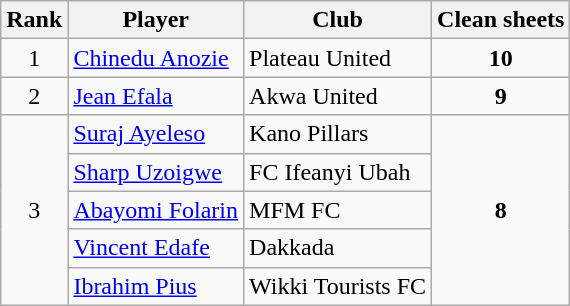<table class="wikitable" style="text-align:center">
<tr>
<th>Rank</th>
<th>Player</th>
<th>Club</th>
<th>Clean sheets</th>
</tr>
<tr>
<td>1</td>
<td align="left"> <a href='#'>Chinedu Anozie</a></td>
<td align="left">Plateau United</td>
<td><strong>10</strong></td>
</tr>
<tr>
<td>2</td>
<td align="left"> <a href='#'>Jean Efala</a></td>
<td align="left">Akwa United</td>
<td><strong>9</strong></td>
</tr>
<tr>
<td rowspan="5">3</td>
<td align="left"> <a href='#'>Suraj Ayeleso</a></td>
<td align="left">Kano Pillars</td>
<td rowspan=5><strong>8</strong></td>
</tr>
<tr>
<td align="left"> <a href='#'>Sharp Uzoigwe</a></td>
<td align="left">FC Ifeanyi Ubah</td>
</tr>
<tr>
<td align="left"> <a href='#'>Abayomi Folarin</a></td>
<td align="left">MFM FC</td>
</tr>
<tr>
<td align="left"> <a href='#'>Vincent Edafe</a></td>
<td align="left">Dakkada</td>
</tr>
<tr>
<td align="left"> <a href='#'>Ibrahim Pius</a></td>
<td align="left">Wikki Tourists FC</td>
</tr>
</table>
